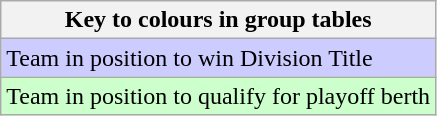<table class="wikitable">
<tr>
<th>Key to colours in group tables</th>
</tr>
<tr style="background:#ccf;">
<td>Team in position to win Division Title</td>
</tr>
<tr style="background:#cfc;">
<td>Team in position to qualify for playoff berth</td>
</tr>
</table>
